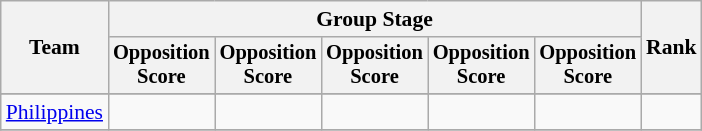<table class="wikitable" style="font-size:90%">
<tr>
<th rowspan=2>Team</th>
<th colspan=5>Group Stage</th>
<th rowspan=2 colspan>Rank</th>
</tr>
<tr style="font-size:95%">
<th>Opposition<br>Score</th>
<th>Opposition<br>Score</th>
<th>Opposition<br>Score</th>
<th>Opposition<br>Score</th>
<th>Opposition<br>Score</th>
</tr>
<tr style="font-size:95%">
</tr>
<tr align=center>
<td align=left><a href='#'>Philippines</a></td>
<td></td>
<td></td>
<td></td>
<td></td>
<td></td>
<td></td>
</tr>
<tr>
</tr>
</table>
